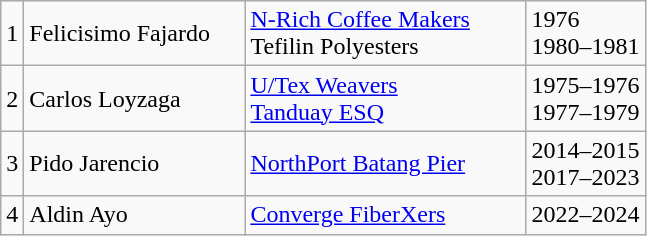<table class=wikitable align=center>
<tr>
<td>1</td>
<td style=width:140px>Felicisimo Fajardo</td>
<td style=width:180px><a href='#'>N-Rich Coffee Makers</a><br>Tefilin Polyesters</td>
<td>1976<br>1980–1981</td>
</tr>
<tr>
<td>2</td>
<td>Carlos Loyzaga</td>
<td><a href='#'>U/Tex Weavers</a><br><a href='#'>Tanduay ESQ</a></td>
<td>1975–1976<br>1977–1979</td>
</tr>
<tr>
<td>3</td>
<td>Pido Jarencio</td>
<td><a href='#'>NorthPort Batang Pier</a></td>
<td>2014–2015<br>2017–2023</td>
</tr>
<tr>
<td>4</td>
<td>Aldin Ayo</td>
<td><a href='#'>Converge FiberXers</a></td>
<td>2022–2024</td>
</tr>
</table>
